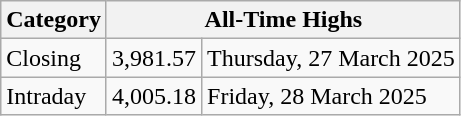<table class="wikitable">
<tr>
<th>Category</th>
<th colspan="2">All-Time Highs</th>
</tr>
<tr>
<td>Closing</td>
<td>3,981.57</td>
<td>Thursday, 27 March 2025</td>
</tr>
<tr>
<td>Intraday</td>
<td>4,005.18</td>
<td>Friday, 28 March 2025</td>
</tr>
</table>
